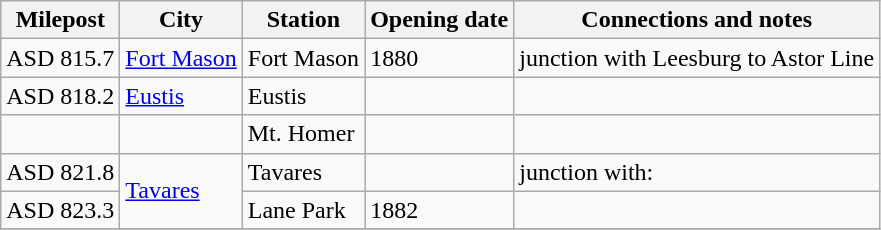<table class="wikitable">
<tr>
<th>Milepost</th>
<th>City</th>
<th>Station</th>
<th>Opening date</th>
<th>Connections and notes</th>
</tr>
<tr>
<td>ASD 815.7</td>
<td><a href='#'>Fort Mason</a></td>
<td>Fort Mason</td>
<td>1880</td>
<td>junction with Leesburg to Astor Line</td>
</tr>
<tr>
<td>ASD 818.2</td>
<td><a href='#'>Eustis</a></td>
<td>Eustis</td>
<td></td>
<td></td>
</tr>
<tr>
<td></td>
<td></td>
<td>Mt. Homer</td>
<td></td>
<td></td>
</tr>
<tr>
<td>ASD 821.8</td>
<td ! rowspan="2"><a href='#'>Tavares</a></td>
<td>Tavares</td>
<td></td>
<td>junction with:</td>
</tr>
<tr>
<td>ASD 823.3</td>
<td>Lane Park</td>
<td>1882</td>
<td></td>
</tr>
<tr>
</tr>
</table>
